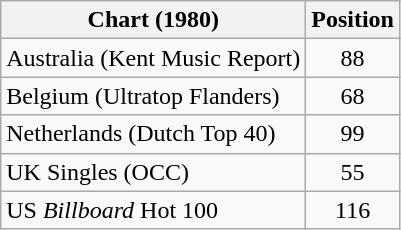<table class="wikitable sortable">
<tr>
<th>Chart (1980)</th>
<th>Position</th>
</tr>
<tr>
<td>Australia (Kent Music Report)</td>
<td style="text-align:center;">88</td>
</tr>
<tr>
<td>Belgium (Ultratop Flanders)</td>
<td style="text-align:center;">68</td>
</tr>
<tr>
<td>Netherlands (Dutch Top 40)</td>
<td style="text-align:center;">99</td>
</tr>
<tr>
<td>UK Singles (OCC)</td>
<td style="text-align:center;">55</td>
</tr>
<tr>
<td>US <em>Billboard</em> Hot 100</td>
<td style="text-align:center;">116</td>
</tr>
</table>
